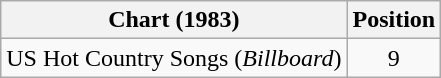<table class="wikitable">
<tr>
<th>Chart (1983)</th>
<th>Position</th>
</tr>
<tr>
<td>US Hot Country Songs (<em>Billboard</em>)</td>
<td align="center">9</td>
</tr>
</table>
